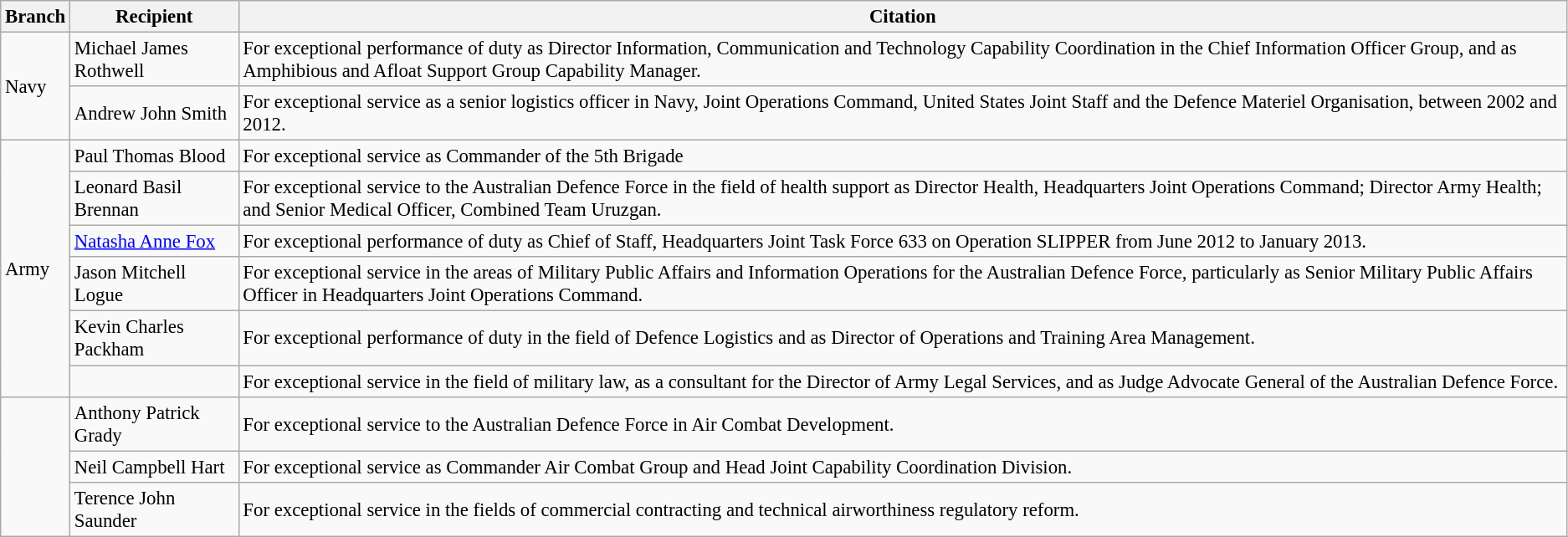<table class="wikitable" style="font-size:95%;">
<tr>
<th>Branch</th>
<th>Recipient</th>
<th>Citation</th>
</tr>
<tr>
<td rowspan="2">Navy</td>
<td> Michael James Rothwell </td>
<td>For exceptional performance of duty as Director Information, Communication and Technology Capability Coordination in the Chief Information Officer Group, and as Amphibious and Afloat Support Group Capability Manager.</td>
</tr>
<tr>
<td> Andrew John Smith </td>
<td>For exceptional service as a senior logistics officer in Navy, Joint Operations Command, United States Joint Staff and the Defence Materiel Organisation, between 2002 and 2012.</td>
</tr>
<tr>
<td rowspan="6">Army</td>
<td> Paul Thomas Blood</td>
<td>For exceptional service as Commander of the 5th Brigade</td>
</tr>
<tr>
<td> Leonard Basil Brennan</td>
<td>For exceptional service to the Australian Defence Force in the field of health support as Director Health, Headquarters Joint Operations Command; Director Army Health; and Senior Medical Officer, Combined Team Uruzgan.</td>
</tr>
<tr>
<td> <a href='#'>Natasha Anne Fox</a> </td>
<td>For exceptional performance of duty as Chief of Staff, Headquarters Joint Task Force 633 on Operation SLIPPER from June 2012 to January 2013.</td>
</tr>
<tr>
<td> Jason Mitchell Logue</td>
<td>For exceptional service in the areas of Military Public Affairs and Information Operations for the Australian Defence Force, particularly as Senior Military Public Affairs Officer in Headquarters Joint Operations Command.</td>
</tr>
<tr>
<td> Kevin Charles Packham </td>
<td>For exceptional performance of duty in the field of Defence Logistics and as Director of Operations and Training Area Management.</td>
</tr>
<tr>
<td></td>
<td>For exceptional service in the field of military law, as a consultant for the Director of Army Legal Services, and as Judge Advocate General of the Australian Defence Force.</td>
</tr>
<tr>
<td rowspan="3"></td>
<td> Anthony Patrick Grady</td>
<td>For exceptional service to the Australian Defence Force in Air Combat Development.</td>
</tr>
<tr>
<td> Neil Campbell Hart</td>
<td>For exceptional service as Commander Air Combat Group and Head Joint Capability Coordination Division.</td>
</tr>
<tr>
<td> Terence John Saunder</td>
<td>For exceptional service in the fields of commercial contracting and technical airworthiness regulatory reform.</td>
</tr>
</table>
